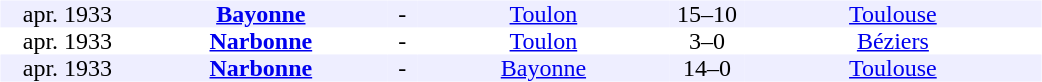<table table width=700>
<tr>
<td width=700 valign=top><br><table border=0 cellspacing=0 cellpadding=0 style=font-size: 100%; border-collapse: collapse; width=100%>
<tr align=center bgcolor=#EEEEFF>
<td width=90>apr. 1933</td>
<td width=170><strong><a href='#'>Bayonne</a></strong></td>
<td width=20>-</td>
<td width=170><a href='#'>Toulon</a></td>
<td width=50>15–10</td>
<td width=200><a href='#'>Toulouse</a></td>
</tr>
<tr align=center bgcolor=#FFFFFF>
<td width=90>apr. 1933</td>
<td width=170><strong><a href='#'>Narbonne</a></strong></td>
<td width=20>-</td>
<td width=170><a href='#'>Toulon</a></td>
<td width=50>3–0</td>
<td width=200><a href='#'>Béziers</a></td>
</tr>
<tr align=center bgcolor=#EEEEFF>
<td width=90>apr. 1933</td>
<td width=170><strong><a href='#'>Narbonne</a></strong></td>
<td width=20>-</td>
<td width=170><a href='#'>Bayonne</a></td>
<td width=50>14–0</td>
<td width=200><a href='#'>Toulouse</a></td>
</tr>
</table>
</td>
</tr>
</table>
